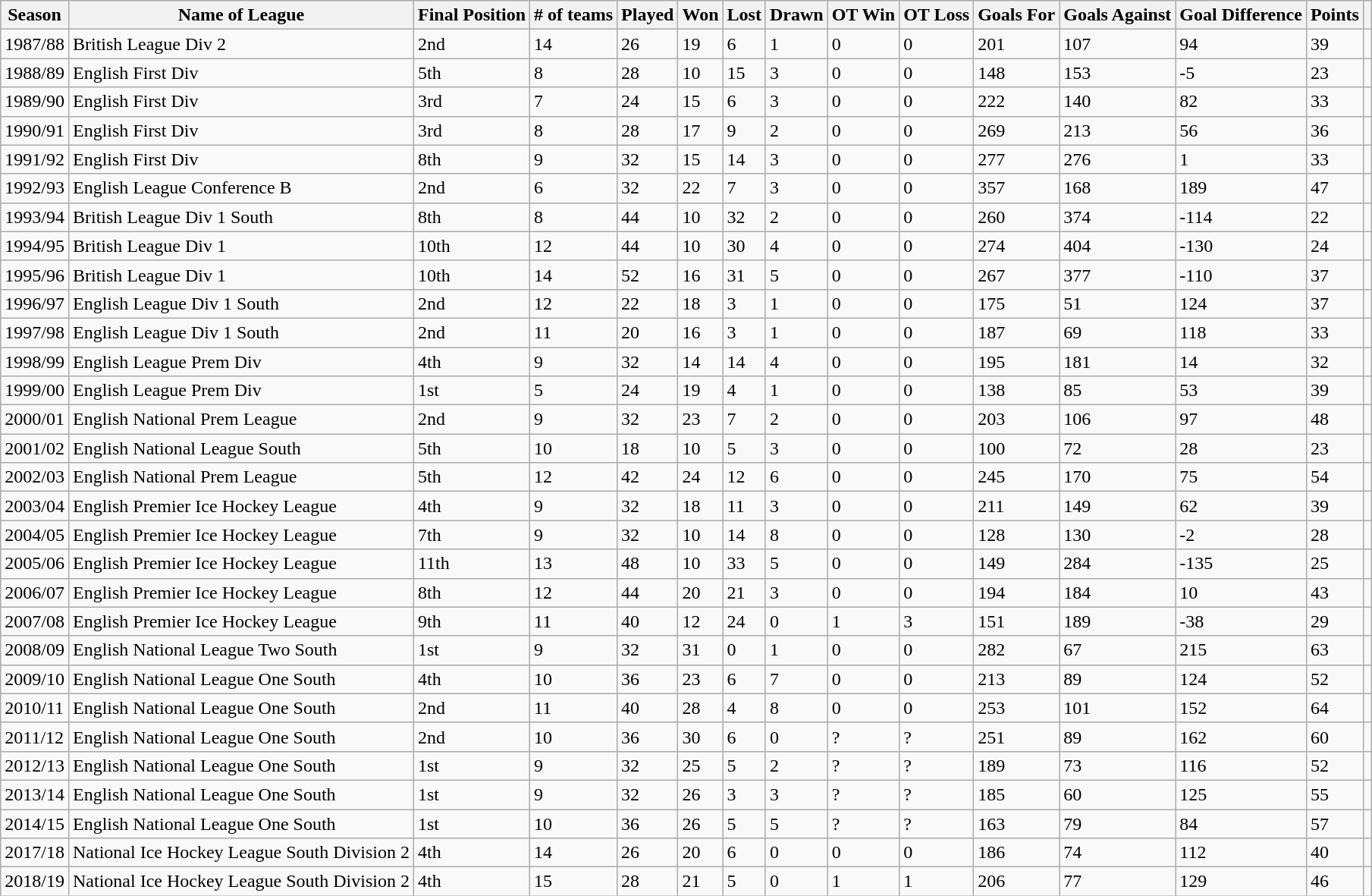<table class="wikitable">
<tr>
<th>Season</th>
<th>Name of League</th>
<th>Final Position</th>
<th># of teams</th>
<th>Played</th>
<th>Won</th>
<th>Lost</th>
<th>Drawn</th>
<th>OT Win</th>
<th>OT Loss</th>
<th>Goals For</th>
<th>Goals Against</th>
<th>Goal Difference</th>
<th>Points</th>
<th></th>
</tr>
<tr>
<td>1987/88</td>
<td>British League Div 2</td>
<td>2nd</td>
<td>14</td>
<td>26</td>
<td>19</td>
<td>6</td>
<td>1</td>
<td>0</td>
<td>0</td>
<td>201</td>
<td>107</td>
<td>94</td>
<td>39</td>
<td></td>
</tr>
<tr>
<td>1988/89</td>
<td>English First Div</td>
<td>5th</td>
<td>8</td>
<td>28</td>
<td>10</td>
<td>15</td>
<td>3</td>
<td>0</td>
<td>0</td>
<td>148</td>
<td>153</td>
<td>-5</td>
<td>23</td>
<td></td>
</tr>
<tr>
<td>1989/90</td>
<td>English First Div</td>
<td>3rd</td>
<td>7</td>
<td>24</td>
<td>15</td>
<td>6</td>
<td>3</td>
<td>0</td>
<td>0</td>
<td>222</td>
<td>140</td>
<td>82</td>
<td>33</td>
<td></td>
</tr>
<tr>
<td>1990/91</td>
<td>English First Div</td>
<td>3rd</td>
<td>8</td>
<td>28</td>
<td>17</td>
<td>9</td>
<td>2</td>
<td>0</td>
<td>0</td>
<td>269</td>
<td>213</td>
<td>56</td>
<td>36</td>
<td></td>
</tr>
<tr>
<td>1991/92</td>
<td>English First Div</td>
<td>8th</td>
<td>9</td>
<td>32</td>
<td>15</td>
<td>14</td>
<td>3</td>
<td>0</td>
<td>0</td>
<td>277</td>
<td>276</td>
<td>1</td>
<td>33</td>
<td></td>
</tr>
<tr>
<td>1992/93</td>
<td>English League Conference B</td>
<td>2nd</td>
<td>6</td>
<td>32</td>
<td>22</td>
<td>7</td>
<td>3</td>
<td>0</td>
<td>0</td>
<td>357</td>
<td>168</td>
<td>189</td>
<td>47</td>
<td></td>
</tr>
<tr>
<td>1993/94</td>
<td>British League Div 1 South</td>
<td>8th</td>
<td>8</td>
<td>44</td>
<td>10</td>
<td>32</td>
<td>2</td>
<td>0</td>
<td>0</td>
<td>260</td>
<td>374</td>
<td>-114</td>
<td>22</td>
<td></td>
</tr>
<tr>
<td>1994/95</td>
<td>British League Div 1</td>
<td>10th</td>
<td>12</td>
<td>44</td>
<td>10</td>
<td>30</td>
<td>4</td>
<td>0</td>
<td>0</td>
<td>274</td>
<td>404</td>
<td>-130</td>
<td>24</td>
<td></td>
</tr>
<tr>
<td>1995/96</td>
<td>British League Div 1</td>
<td>10th</td>
<td>14</td>
<td>52</td>
<td>16</td>
<td>31</td>
<td>5</td>
<td>0</td>
<td>0</td>
<td>267</td>
<td>377</td>
<td>-110</td>
<td>37</td>
<td></td>
</tr>
<tr>
<td>1996/97</td>
<td>English League Div 1 South</td>
<td>2nd</td>
<td>12</td>
<td>22</td>
<td>18</td>
<td>3</td>
<td>1</td>
<td>0</td>
<td>0</td>
<td>175</td>
<td>51</td>
<td>124</td>
<td>37</td>
<td></td>
</tr>
<tr>
<td>1997/98</td>
<td>English League Div 1 South</td>
<td>2nd</td>
<td>11</td>
<td>20</td>
<td>16</td>
<td>3</td>
<td>1</td>
<td>0</td>
<td>0</td>
<td>187</td>
<td>69</td>
<td>118</td>
<td>33</td>
<td></td>
</tr>
<tr>
<td>1998/99</td>
<td>English League Prem Div</td>
<td>4th</td>
<td>9</td>
<td>32</td>
<td>14</td>
<td>14</td>
<td>4</td>
<td>0</td>
<td>0</td>
<td>195</td>
<td>181</td>
<td>14</td>
<td>32</td>
<td></td>
</tr>
<tr>
<td>1999/00</td>
<td>English League Prem Div</td>
<td>1st</td>
<td>5</td>
<td>24</td>
<td>19</td>
<td>4</td>
<td>1</td>
<td>0</td>
<td>0</td>
<td>138</td>
<td>85</td>
<td>53</td>
<td>39</td>
<td></td>
</tr>
<tr>
<td>2000/01</td>
<td>English National Prem League</td>
<td>2nd</td>
<td>9</td>
<td>32</td>
<td>23</td>
<td>7</td>
<td>2</td>
<td>0</td>
<td>0</td>
<td>203</td>
<td>106</td>
<td>97</td>
<td>48</td>
<td></td>
</tr>
<tr>
<td>2001/02</td>
<td>English National League South</td>
<td>5th</td>
<td>10</td>
<td>18</td>
<td>10</td>
<td>5</td>
<td>3</td>
<td>0</td>
<td>0</td>
<td>100</td>
<td>72</td>
<td>28</td>
<td>23</td>
<td></td>
</tr>
<tr>
<td>2002/03</td>
<td>English National Prem League</td>
<td>5th</td>
<td>12</td>
<td>42</td>
<td>24</td>
<td>12</td>
<td>6</td>
<td>0</td>
<td>0</td>
<td>245</td>
<td>170</td>
<td>75</td>
<td>54</td>
<td></td>
</tr>
<tr>
<td>2003/04</td>
<td>English Premier Ice Hockey League</td>
<td>4th</td>
<td>9</td>
<td>32</td>
<td>18</td>
<td>11</td>
<td>3</td>
<td>0</td>
<td>0</td>
<td>211</td>
<td>149</td>
<td>62</td>
<td>39</td>
<td></td>
</tr>
<tr>
<td>2004/05</td>
<td>English Premier Ice Hockey League</td>
<td>7th</td>
<td>9</td>
<td>32</td>
<td>10</td>
<td>14</td>
<td>8</td>
<td>0</td>
<td>0</td>
<td>128</td>
<td>130</td>
<td>-2</td>
<td>28</td>
<td></td>
</tr>
<tr>
<td>2005/06</td>
<td>English Premier Ice Hockey League</td>
<td>11th</td>
<td>13</td>
<td>48</td>
<td>10</td>
<td>33</td>
<td>5</td>
<td>0</td>
<td>0</td>
<td>149</td>
<td>284</td>
<td>-135</td>
<td>25</td>
<td></td>
</tr>
<tr>
<td>2006/07</td>
<td>English Premier Ice Hockey League</td>
<td>8th</td>
<td>12</td>
<td>44</td>
<td>20</td>
<td>21</td>
<td>3</td>
<td>0</td>
<td>0</td>
<td>194</td>
<td>184</td>
<td>10</td>
<td>43</td>
<td></td>
</tr>
<tr>
<td>2007/08</td>
<td>English Premier Ice Hockey League</td>
<td>9th</td>
<td>11</td>
<td>40</td>
<td>12</td>
<td>24</td>
<td>0</td>
<td>1</td>
<td>3</td>
<td>151</td>
<td>189</td>
<td>-38</td>
<td>29</td>
<td></td>
</tr>
<tr>
<td>2008/09</td>
<td>English National League Two South</td>
<td>1st</td>
<td>9</td>
<td>32</td>
<td>31</td>
<td>0</td>
<td>1</td>
<td>0</td>
<td>0</td>
<td>282</td>
<td>67</td>
<td>215</td>
<td>63</td>
<td></td>
</tr>
<tr>
<td>2009/10</td>
<td>English National League One South</td>
<td>4th</td>
<td>10</td>
<td>36</td>
<td>23</td>
<td>6</td>
<td>7</td>
<td>0</td>
<td>0</td>
<td>213</td>
<td>89</td>
<td>124</td>
<td>52</td>
<td></td>
</tr>
<tr>
<td>2010/11</td>
<td>English National League One South</td>
<td>2nd</td>
<td>11</td>
<td>40</td>
<td>28</td>
<td>4</td>
<td>8</td>
<td>0</td>
<td>0</td>
<td>253</td>
<td>101</td>
<td>152</td>
<td>64</td>
<td></td>
</tr>
<tr>
<td>2011/12</td>
<td>English National League One South</td>
<td>2nd</td>
<td>10</td>
<td>36</td>
<td>30</td>
<td>6</td>
<td>0</td>
<td>?</td>
<td>?</td>
<td>251</td>
<td>89</td>
<td>162</td>
<td>60</td>
<td></td>
</tr>
<tr>
<td>2012/13</td>
<td>English National League One South</td>
<td>1st</td>
<td>9</td>
<td>32</td>
<td>25</td>
<td>5</td>
<td>2</td>
<td>?</td>
<td>?</td>
<td>189</td>
<td>73</td>
<td>116</td>
<td>52</td>
<td></td>
</tr>
<tr>
<td>2013/14</td>
<td>English National League One South</td>
<td>1st</td>
<td>9</td>
<td>32</td>
<td>26</td>
<td>3</td>
<td>3</td>
<td>?</td>
<td>?</td>
<td>185</td>
<td>60</td>
<td>125</td>
<td>55</td>
<td></td>
</tr>
<tr>
<td>2014/15</td>
<td>English National League One South</td>
<td>1st</td>
<td>10</td>
<td>36</td>
<td>26</td>
<td>5</td>
<td>5</td>
<td>?</td>
<td>?</td>
<td>163</td>
<td>79</td>
<td>84</td>
<td>57</td>
<td></td>
</tr>
<tr>
<td>2017/18</td>
<td>National Ice Hockey League South Division 2</td>
<td>4th</td>
<td>14</td>
<td>26</td>
<td>20</td>
<td>6</td>
<td>0</td>
<td>0</td>
<td>0</td>
<td>186</td>
<td>74</td>
<td>112</td>
<td>40</td>
<td></td>
</tr>
<tr>
<td>2018/19</td>
<td>National Ice Hockey League South Division 2</td>
<td>4th</td>
<td>15</td>
<td>28</td>
<td>21</td>
<td>5</td>
<td>0</td>
<td>1</td>
<td>1</td>
<td>206</td>
<td>77</td>
<td>129</td>
<td>46</td>
<td></td>
</tr>
</table>
